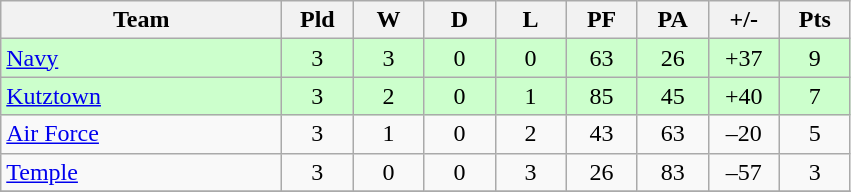<table class="wikitable" style="text-align: center;">
<tr>
<th width="180">Team</th>
<th width="40">Pld</th>
<th width="40">W</th>
<th width="40">D</th>
<th width="40">L</th>
<th width="40">PF</th>
<th width="40">PA</th>
<th width="40">+/-</th>
<th width="40">Pts</th>
</tr>
<tr bgcolor=ccffcc>
<td align=left><a href='#'>Navy</a></td>
<td>3</td>
<td>3</td>
<td>0</td>
<td>0</td>
<td>63</td>
<td>26</td>
<td>+37</td>
<td>9</td>
</tr>
<tr bgcolor=ccffcc>
<td align=left><a href='#'>Kutztown</a></td>
<td>3</td>
<td>2</td>
<td>0</td>
<td>1</td>
<td>85</td>
<td>45</td>
<td>+40</td>
<td>7</td>
</tr>
<tr>
<td align=left><a href='#'>Air Force</a></td>
<td>3</td>
<td>1</td>
<td>0</td>
<td>2</td>
<td>43</td>
<td>63</td>
<td>–20</td>
<td>5</td>
</tr>
<tr>
<td align=left><a href='#'>Temple</a></td>
<td>3</td>
<td>0</td>
<td>0</td>
<td>3</td>
<td>26</td>
<td>83</td>
<td>–57</td>
<td>3</td>
</tr>
<tr>
</tr>
</table>
